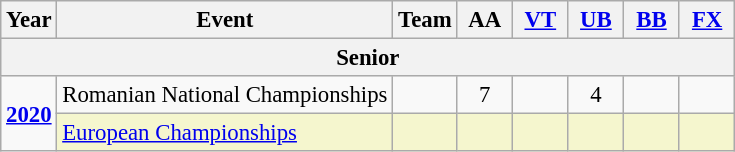<table class="wikitable" style="text-align:center; font-size:95%;">
<tr>
<th align=center>Year</th>
<th align=center>Event</th>
<th style="width:30px;">Team</th>
<th style="width:30px;">AA</th>
<th style="width:30px;"><a href='#'>VT</a></th>
<th style="width:30px;"><a href='#'>UB</a></th>
<th style="width:30px;"><a href='#'>BB</a></th>
<th style="width:30px;"><a href='#'>FX</a></th>
</tr>
<tr>
<th colspan="8"><strong>Senior</strong></th>
</tr>
<tr>
<td rowspan="2"><strong><a href='#'>2020</a></strong></td>
<td align=left>Romanian National Championships</td>
<td></td>
<td>7</td>
<td></td>
<td>4</td>
<td></td>
<td></td>
</tr>
<tr bgcolor=#F5F6CE>
<td align=left><a href='#'>European Championships</a></td>
<td></td>
<td></td>
<td></td>
<td></td>
<td></td>
<td></td>
</tr>
</table>
